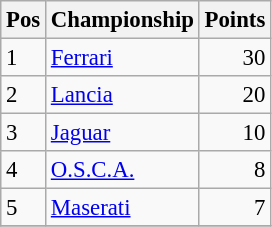<table class="wikitable" style="font-size: 95%;">
<tr>
<th>Pos</th>
<th>Championship</th>
<th>Points</th>
</tr>
<tr>
<td>1</td>
<td> <a href='#'>Ferrari</a></td>
<td align="right">30</td>
</tr>
<tr>
<td>2</td>
<td> <a href='#'>Lancia</a></td>
<td align="right">20</td>
</tr>
<tr>
<td>3</td>
<td> <a href='#'>Jaguar</a></td>
<td align="right">10</td>
</tr>
<tr>
<td>4</td>
<td> <a href='#'>O.S.C.A.</a></td>
<td align="right">8</td>
</tr>
<tr>
<td>5</td>
<td> <a href='#'>Maserati</a></td>
<td align="right">7</td>
</tr>
<tr>
</tr>
</table>
